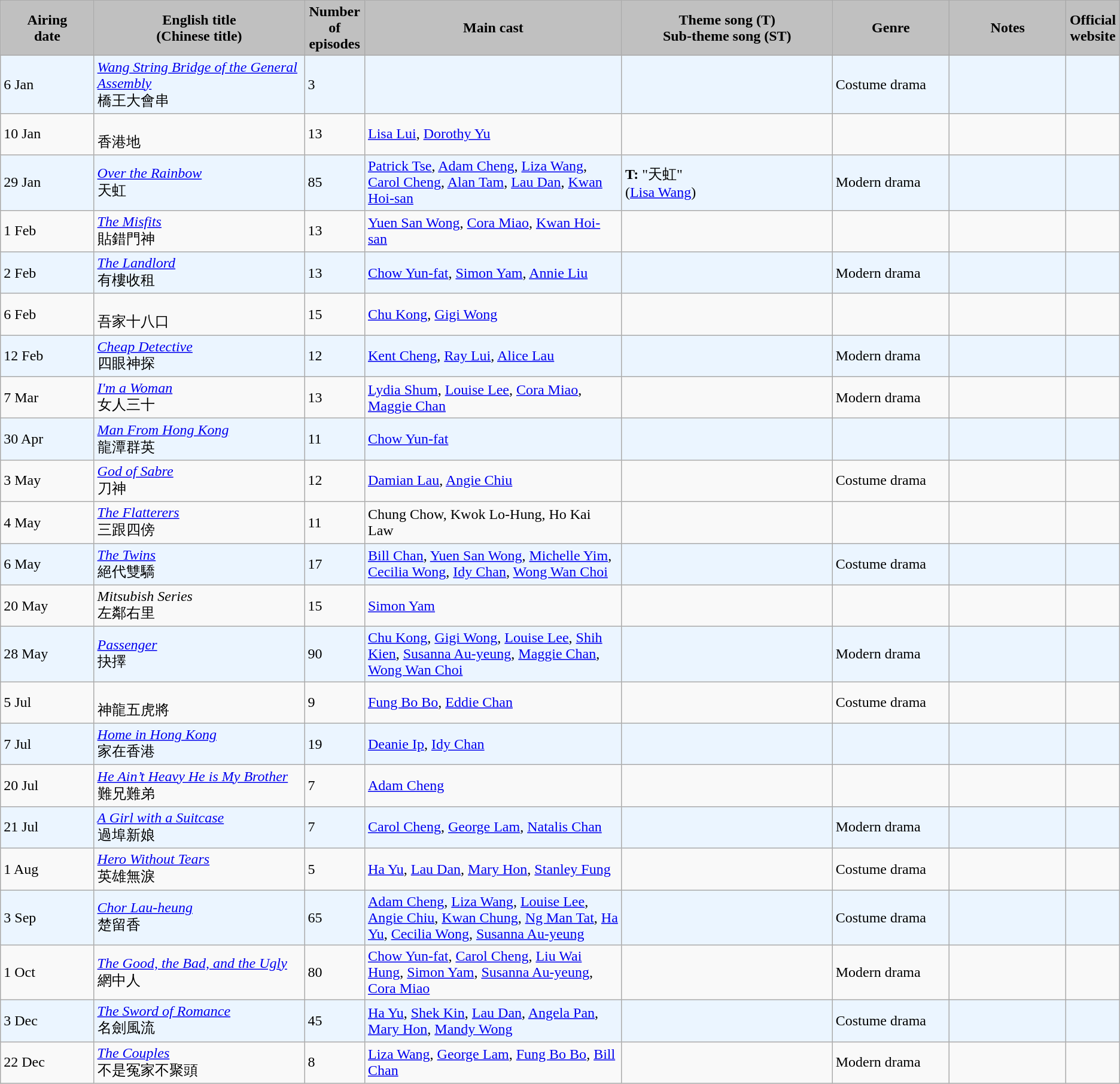<table class="wikitable">
<tr>
<th style="width:8%; text-align:center; background:silver;">Airing<br>date</th>
<th style="width:18%; text-align:center; background:silver;">English title <br> (Chinese title)</th>
<th style="width:5%; text-align:center; background:silver;">Number of episodes</th>
<th style="width:22%; text-align:center; background:silver;">Main cast</th>
<th style="width:18%; text-align:center; background:silver;">Theme song (T) <br>Sub-theme song (ST)</th>
<th style="width:10%; text-align:center; background:silver;">Genre</th>
<th style="width:10%; text-align:center; background:silver;">Notes</th>
<th style="width:1%; text-align:center; background:silver;">Official website</th>
</tr>
<tr style="background:#ebf5ff;">
<td>6 Jan</td>
<td><em><a href='#'>Wang String Bridge of the General Assembly</a></em> <br> 橋王大會串</td>
<td>3</td>
<td></td>
<td></td>
<td>Costume drama</td>
<td></td>
<td></td>
</tr>
<tr>
<td>10 Jan</td>
<td><br> 香港地</td>
<td>13</td>
<td><a href='#'>Lisa Lui</a>, <a href='#'>Dorothy Yu</a></td>
<td></td>
<td></td>
<td></td>
<td></td>
</tr>
<tr style="background:#ebf5ff;">
<td>29 Jan</td>
<td><em><a href='#'>Over the Rainbow</a></em> <br> 天虹</td>
<td>85</td>
<td><a href='#'>Patrick Tse</a>, <a href='#'>Adam Cheng</a>, <a href='#'>Liza Wang</a>, <a href='#'>Carol Cheng</a>, <a href='#'>Alan Tam</a>, <a href='#'>Lau Dan</a>, <a href='#'>Kwan Hoi-san</a></td>
<td><strong>T:</strong> "天虹" <br>(<a href='#'>Lisa Wang</a>)</td>
<td>Modern drama</td>
<td></td>
<td></td>
</tr>
<tr>
<td>1 Feb</td>
<td><em><a href='#'>The Misfits</a></em> <br> 貼錯門神</td>
<td>13</td>
<td><a href='#'>Yuen San Wong</a>, <a href='#'>Cora Miao</a>, <a href='#'>Kwan Hoi-san</a></td>
<td></td>
<td></td>
<td></td>
<td></td>
</tr>
<tr style="background:#ebf5ff;">
<td>2 Feb</td>
<td><em><a href='#'>The Landlord</a></em> <br> 有樓收租</td>
<td>13</td>
<td><a href='#'>Chow Yun-fat</a>, <a href='#'>Simon Yam</a>, <a href='#'>Annie Liu</a></td>
<td></td>
<td>Modern drama</td>
<td></td>
<td></td>
</tr>
<tr>
<td>6 Feb</td>
<td><br> 吾家十八口</td>
<td>15</td>
<td><a href='#'>Chu Kong</a>, <a href='#'>Gigi Wong</a></td>
<td></td>
<td></td>
<td></td>
<td></td>
</tr>
<tr style="background:#ebf5ff;">
<td>12 Feb</td>
<td><em><a href='#'>Cheap Detective</a></em> <br> 四眼神探</td>
<td>12</td>
<td><a href='#'>Kent Cheng</a>, <a href='#'>Ray Lui</a>, <a href='#'>Alice Lau</a></td>
<td></td>
<td>Modern drama</td>
<td></td>
<td></td>
</tr>
<tr>
<td>7 Mar</td>
<td><em><a href='#'>I'm a Woman</a></em> <br> 女人三十</td>
<td>13</td>
<td><a href='#'>Lydia Shum</a>, <a href='#'>Louise Lee</a>, <a href='#'>Cora Miao</a>, <a href='#'>Maggie Chan</a></td>
<td></td>
<td>Modern drama</td>
<td></td>
<td></td>
</tr>
<tr style="background:#ebf5ff;">
<td>30 Apr</td>
<td><em><a href='#'>Man From Hong Kong</a></em> <br> 龍潭群英</td>
<td>11</td>
<td><a href='#'>Chow Yun-fat</a></td>
<td></td>
<td></td>
<td></td>
<td></td>
</tr>
<tr>
<td>3 May</td>
<td><em><a href='#'>God of Sabre</a></em> <br> 刀神</td>
<td>12</td>
<td><a href='#'>Damian Lau</a>, <a href='#'>Angie Chiu</a></td>
<td></td>
<td>Costume drama</td>
<td></td>
<td></td>
</tr>
<tr>
<td>4 May</td>
<td><em><a href='#'>The Flatterers</a></em> <br> 三跟四傍</td>
<td>11</td>
<td>Chung Chow, Kwok Lo-Hung, Ho Kai Law</td>
<td></td>
<td></td>
<td></td>
<td></td>
</tr>
<tr style="background:#ebf5ff;">
<td>6 May</td>
<td><em><a href='#'>The Twins</a></em> <br> 絕代雙驕</td>
<td>17</td>
<td><a href='#'>Bill Chan</a>, <a href='#'>Yuen San Wong</a>, <a href='#'>Michelle Yim</a>, <a href='#'>Cecilia Wong</a>, <a href='#'>Idy Chan</a>, <a href='#'>Wong Wan Choi</a></td>
<td></td>
<td>Costume drama</td>
<td></td>
<td></td>
</tr>
<tr>
<td>20 May</td>
<td><em>Mitsubish Series</em> <br> 左鄰右里</td>
<td>15</td>
<td><a href='#'>Simon Yam</a></td>
<td></td>
<td></td>
<td></td>
<td></td>
</tr>
<tr style="background:#ebf5ff;">
<td>28 May</td>
<td><em><a href='#'>Passenger</a></em> <br> 抉擇</td>
<td>90</td>
<td><a href='#'>Chu Kong</a>, <a href='#'>Gigi Wong</a>, <a href='#'>Louise Lee</a>, <a href='#'>Shih Kien</a>, <a href='#'>Susanna Au-yeung</a>, <a href='#'>Maggie Chan</a>, <a href='#'>Wong Wan Choi</a></td>
<td></td>
<td>Modern drama</td>
<td></td>
<td></td>
</tr>
<tr>
<td>5 Jul</td>
<td><br> 神龍五虎將</td>
<td>9</td>
<td><a href='#'>Fung Bo Bo</a>, <a href='#'>Eddie Chan</a></td>
<td></td>
<td>Costume drama</td>
<td></td>
<td></td>
</tr>
<tr style="background:#ebf5ff;">
<td>7 Jul</td>
<td><em><a href='#'>Home in Hong Kong</a></em> <br> 家在香港</td>
<td>19</td>
<td><a href='#'>Deanie Ip</a>, <a href='#'>Idy Chan</a></td>
<td></td>
<td></td>
<td></td>
<td></td>
</tr>
<tr>
<td>20 Jul</td>
<td><em><a href='#'>He Ain’t Heavy He is My Brother</a></em><br> 難兄難弟</td>
<td>7</td>
<td><a href='#'>Adam Cheng</a></td>
<td></td>
<td></td>
<td></td>
<td></td>
</tr>
<tr style="background:#ebf5ff;">
<td>21 Jul</td>
<td><em><a href='#'>A Girl with a Suitcase</a></em> <br> 過埠新娘</td>
<td>7</td>
<td><a href='#'>Carol Cheng</a>, <a href='#'>George Lam</a>, <a href='#'>Natalis Chan</a></td>
<td></td>
<td>Modern drama</td>
<td></td>
<td></td>
</tr>
<tr>
<td>1 Aug</td>
<td><em><a href='#'>Hero Without Tears</a></em><br> 英雄無淚</td>
<td>5</td>
<td><a href='#'>Ha Yu</a>, <a href='#'>Lau Dan</a>, <a href='#'>Mary Hon</a>, <a href='#'>Stanley Fung</a></td>
<td></td>
<td>Costume drama</td>
<td></td>
<td></td>
</tr>
<tr style="background:#ebf5ff;">
<td>3 Sep</td>
<td><em><a href='#'>Chor Lau-heung</a></em> <br> 楚留香</td>
<td>65</td>
<td><a href='#'>Adam Cheng</a>, <a href='#'>Liza Wang</a>, <a href='#'>Louise Lee</a>, <a href='#'>Angie Chiu</a>, <a href='#'>Kwan Chung</a>, <a href='#'>Ng Man Tat</a>, <a href='#'>Ha Yu</a>, <a href='#'>Cecilia Wong</a>, <a href='#'>Susanna Au-yeung</a></td>
<td></td>
<td>Costume drama</td>
<td></td>
<td></td>
</tr>
<tr>
<td>1 Oct</td>
<td><em><a href='#'>The Good, the Bad, and the Ugly</a></em> <br> 網中人</td>
<td>80</td>
<td><a href='#'>Chow Yun-fat</a>, <a href='#'>Carol Cheng</a>, <a href='#'>Liu Wai Hung</a>, <a href='#'>Simon Yam</a>, <a href='#'>Susanna Au-yeung</a>, <a href='#'>Cora Miao</a></td>
<td></td>
<td>Modern drama</td>
<td></td>
<td></td>
</tr>
<tr style="background:#ebf5ff;">
<td>3 Dec</td>
<td><em><a href='#'>The Sword of Romance</a></em><br> 名劍風流</td>
<td>45</td>
<td><a href='#'>Ha Yu</a>, <a href='#'>Shek Kin</a>, <a href='#'>Lau Dan</a>, <a href='#'>Angela Pan</a>, <a href='#'>Mary Hon</a>, <a href='#'>Mandy Wong</a></td>
<td></td>
<td>Costume drama</td>
<td></td>
<td></td>
</tr>
<tr>
<td>22 Dec</td>
<td><em><a href='#'>The Couples</a></em> <br> 不是冤家不聚頭</td>
<td>8</td>
<td><a href='#'>Liza Wang</a>, <a href='#'>George Lam</a>, <a href='#'>Fung Bo Bo</a>, <a href='#'>Bill Chan</a></td>
<td></td>
<td>Modern drama</td>
<td></td>
<td></td>
</tr>
</table>
